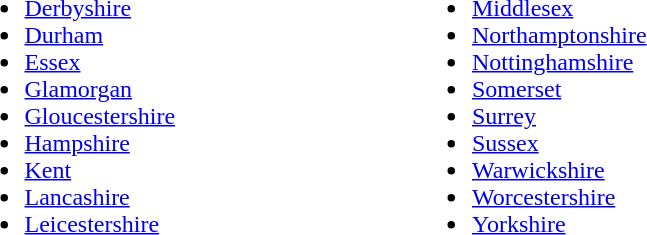<table width=50%>
<tr>
<td><br><ul><li><a href='#'>Derbyshire</a> </li><li><a href='#'>Durham</a> </li><li><a href='#'>Essex</a> </li><li><a href='#'>Glamorgan</a>  </li><li><a href='#'>Gloucestershire</a> </li><li><a href='#'>Hampshire</a> </li><li><a href='#'>Kent</a> </li><li><a href='#'>Lancashire</a> </li><li><a href='#'>Leicestershire</a> </li></ul></td>
<td><br><ul><li><a href='#'>Middlesex</a> </li><li><a href='#'>Northamptonshire</a> </li><li><a href='#'>Nottinghamshire</a> </li><li><a href='#'>Somerset</a> </li><li><a href='#'>Surrey</a> </li><li><a href='#'>Sussex</a> </li><li><a href='#'>Warwickshire</a> </li><li><a href='#'>Worcestershire</a> </li><li><a href='#'>Yorkshire</a> </li></ul></td>
</tr>
</table>
